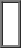<table border="1" cellpadding="5" cellspacing="0">
<tr>
<td><br></td>
</tr>
</table>
